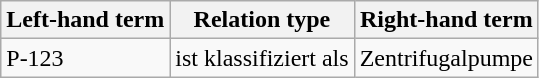<table class="wikitable">
<tr>
<th>Left-hand term</th>
<th>Relation type</th>
<th>Right-hand term</th>
</tr>
<tr>
<td>P-123</td>
<td>ist klassifiziert als</td>
<td>Zentrifugalpumpe</td>
</tr>
</table>
